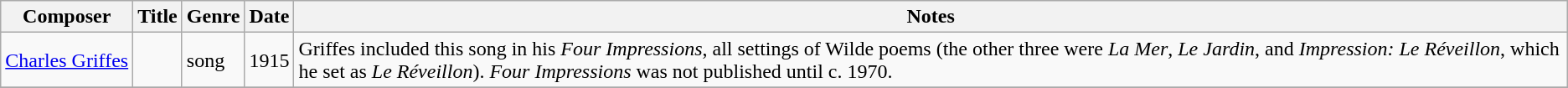<table class="wikitable sortable" style="text-align: left">
<tr>
<th>Composer</th>
<th>Title</th>
<th>Genre</th>
<th>Date</th>
<th>Notes</th>
</tr>
<tr>
<td><a href='#'>Charles Griffes</a></td>
<td></td>
<td>song</td>
<td>1915</td>
<td>Griffes included this song in his <em>Four Impressions</em>, all settings of Wilde poems (the other three were <em>La Mer</em>, <em>Le Jardin</em>, and <em>Impression: Le Réveillon</em>, which he set as <em>Le Réveillon</em>). <em>Four Impressions</em> was not published until c. 1970.</td>
</tr>
<tr>
</tr>
</table>
